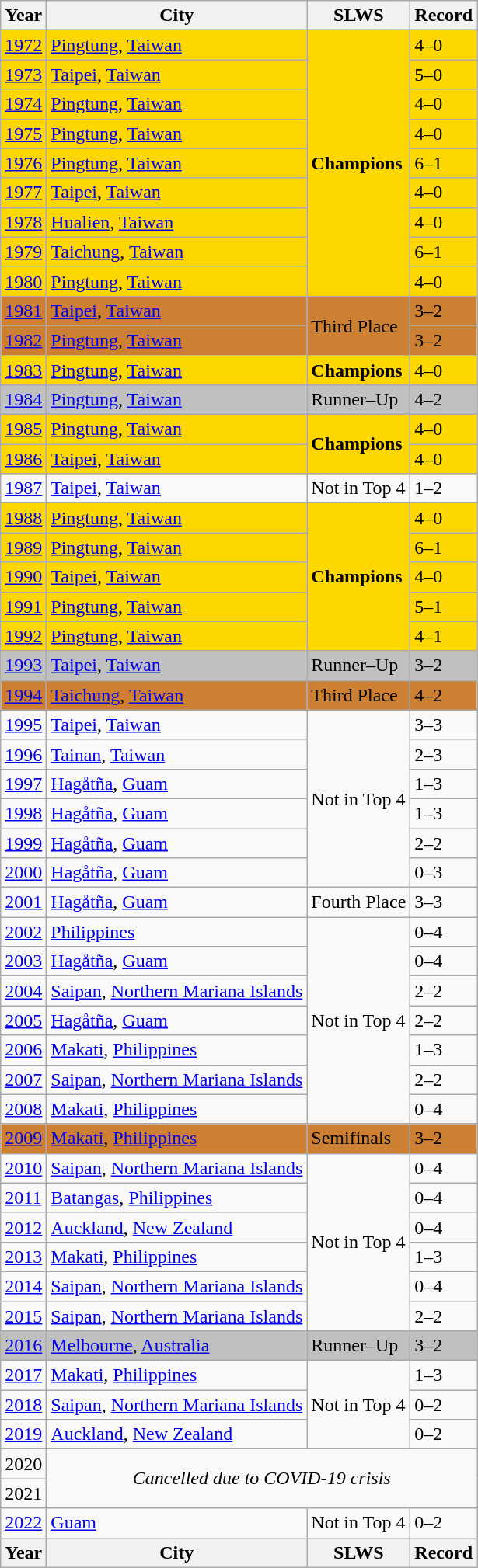<table class="wikitable">
<tr>
<th>Year</th>
<th>City</th>
<th>SLWS</th>
<th>Record</th>
</tr>
<tr style="background:gold;">
<td><a href='#'>1972</a></td>
<td> <a href='#'>Pingtung</a>, <a href='#'>Taiwan</a></td>
<td rowspan=9><strong>Champions</strong></td>
<td>4–0</td>
</tr>
<tr style="background:gold;">
<td><a href='#'>1973</a></td>
<td> <a href='#'>Taipei</a>, <a href='#'>Taiwan</a></td>
<td>5–0</td>
</tr>
<tr style="background:gold;">
<td><a href='#'>1974</a></td>
<td> <a href='#'>Pingtung</a>, <a href='#'>Taiwan</a></td>
<td>4–0</td>
</tr>
<tr style="background:gold;">
<td><a href='#'>1975</a></td>
<td> <a href='#'>Pingtung</a>, <a href='#'>Taiwan</a></td>
<td>4–0</td>
</tr>
<tr style="background:gold;">
<td><a href='#'>1976</a></td>
<td> <a href='#'>Pingtung</a>, <a href='#'>Taiwan</a></td>
<td>6–1</td>
</tr>
<tr style="background:gold;">
<td><a href='#'>1977</a></td>
<td> <a href='#'>Taipei</a>, <a href='#'>Taiwan</a></td>
<td>4–0</td>
</tr>
<tr style="background:gold;">
<td><a href='#'>1978</a></td>
<td> <a href='#'>Hualien</a>, <a href='#'>Taiwan</a></td>
<td>4–0</td>
</tr>
<tr style="background:gold;">
<td><a href='#'>1979</a></td>
<td> <a href='#'>Taichung</a>, <a href='#'>Taiwan</a></td>
<td>6–1</td>
</tr>
<tr style="background:gold;">
<td><a href='#'>1980</a></td>
<td> <a href='#'>Pingtung</a>, <a href='#'>Taiwan</a></td>
<td>4–0</td>
</tr>
<tr style="background:#cd7f32;">
<td><a href='#'>1981</a></td>
<td> <a href='#'>Taipei</a>, <a href='#'>Taiwan</a></td>
<td rowspan=2>Third Place</td>
<td>3–2</td>
</tr>
<tr style="background:#cd7f32;">
<td><a href='#'>1982</a></td>
<td> <a href='#'>Pingtung</a>, <a href='#'>Taiwan</a></td>
<td>3–2</td>
</tr>
<tr style="background:gold;">
<td><a href='#'>1983</a></td>
<td> <a href='#'>Pingtung</a>, <a href='#'>Taiwan</a></td>
<td><strong>Champions</strong></td>
<td>4–0</td>
</tr>
<tr style="background:silver;">
<td><a href='#'>1984</a></td>
<td> <a href='#'>Pingtung</a>, <a href='#'>Taiwan</a></td>
<td>Runner–Up</td>
<td>4–2</td>
</tr>
<tr style="background:gold;">
<td><a href='#'>1985</a></td>
<td> <a href='#'>Pingtung</a>, <a href='#'>Taiwan</a></td>
<td rowspan=2><strong>Champions</strong></td>
<td>4–0</td>
</tr>
<tr style="background:gold;">
<td><a href='#'>1986</a></td>
<td> <a href='#'>Taipei</a>, <a href='#'>Taiwan</a></td>
<td>4–0</td>
</tr>
<tr>
<td><a href='#'>1987</a></td>
<td> <a href='#'>Taipei</a>, <a href='#'>Taiwan</a></td>
<td>Not in Top 4</td>
<td>1–2</td>
</tr>
<tr style="background:gold;">
<td><a href='#'>1988</a></td>
<td> <a href='#'>Pingtung</a>, <a href='#'>Taiwan</a></td>
<td rowspan=5><strong>Champions</strong></td>
<td>4–0</td>
</tr>
<tr style="background:gold;">
<td><a href='#'>1989</a></td>
<td> <a href='#'>Pingtung</a>, <a href='#'>Taiwan</a></td>
<td>6–1</td>
</tr>
<tr style="background:gold;">
<td><a href='#'>1990</a></td>
<td> <a href='#'>Taipei</a>, <a href='#'>Taiwan</a></td>
<td>4–0</td>
</tr>
<tr style="background:gold;">
<td><a href='#'>1991</a></td>
<td> <a href='#'>Pingtung</a>, <a href='#'>Taiwan</a></td>
<td>5–1</td>
</tr>
<tr style="background:gold;">
<td><a href='#'>1992</a></td>
<td> <a href='#'>Pingtung</a>, <a href='#'>Taiwan</a></td>
<td>4–1</td>
</tr>
<tr style="background:silver;">
<td><a href='#'>1993</a></td>
<td> <a href='#'>Taipei</a>, <a href='#'>Taiwan</a></td>
<td>Runner–Up</td>
<td>3–2</td>
</tr>
<tr style="background:#cd7f32;">
<td><a href='#'>1994</a></td>
<td> <a href='#'>Taichung</a>, <a href='#'>Taiwan</a></td>
<td>Third Place</td>
<td>4–2</td>
</tr>
<tr>
<td><a href='#'>1995</a></td>
<td> <a href='#'>Taipei</a>, <a href='#'>Taiwan</a></td>
<td rowspan=6>Not in Top 4</td>
<td>3–3</td>
</tr>
<tr>
<td><a href='#'>1996</a></td>
<td> <a href='#'>Tainan</a>, <a href='#'>Taiwan</a></td>
<td>2–3</td>
</tr>
<tr>
<td><a href='#'>1997</a></td>
<td> <a href='#'>Hagåtña</a>, <a href='#'>Guam</a></td>
<td>1–3</td>
</tr>
<tr>
<td><a href='#'>1998</a></td>
<td> <a href='#'>Hagåtña</a>, <a href='#'>Guam</a></td>
<td>1–3</td>
</tr>
<tr>
<td><a href='#'>1999</a></td>
<td> <a href='#'>Hagåtña</a>, <a href='#'>Guam</a></td>
<td>2–2</td>
</tr>
<tr>
<td><a href='#'>2000</a></td>
<td> <a href='#'>Hagåtña</a>, <a href='#'>Guam</a></td>
<td>0–3</td>
</tr>
<tr>
<td><a href='#'>2001</a></td>
<td> <a href='#'>Hagåtña</a>, <a href='#'>Guam</a></td>
<td>Fourth Place</td>
<td>3–3</td>
</tr>
<tr>
<td><a href='#'>2002</a></td>
<td> <a href='#'>Philippines</a></td>
<td rowspan=7>Not in Top 4</td>
<td>0–4</td>
</tr>
<tr>
<td><a href='#'>2003</a></td>
<td> <a href='#'>Hagåtña</a>, <a href='#'>Guam</a></td>
<td>0–4</td>
</tr>
<tr>
<td><a href='#'>2004</a></td>
<td> <a href='#'>Saipan</a>, <a href='#'>Northern Mariana Islands</a></td>
<td>2–2</td>
</tr>
<tr>
<td><a href='#'>2005</a></td>
<td> <a href='#'>Hagåtña</a>, <a href='#'>Guam</a></td>
<td>2–2</td>
</tr>
<tr>
<td><a href='#'>2006</a></td>
<td> <a href='#'>Makati</a>, <a href='#'>Philippines</a></td>
<td>1–3</td>
</tr>
<tr>
<td><a href='#'>2007</a></td>
<td> <a href='#'>Saipan</a>, <a href='#'>Northern Mariana Islands</a></td>
<td>2–2</td>
</tr>
<tr>
<td><a href='#'>2008</a></td>
<td> <a href='#'>Makati</a>, <a href='#'>Philippines</a></td>
<td>0–4</td>
</tr>
<tr style="background:#cd7f32;">
<td><a href='#'>2009</a></td>
<td> <a href='#'>Makati</a>, <a href='#'>Philippines</a></td>
<td>Semifinals</td>
<td>3–2</td>
</tr>
<tr>
<td><a href='#'>2010</a></td>
<td> <a href='#'>Saipan</a>, <a href='#'>Northern Mariana Islands</a></td>
<td rowspan=6>Not in Top 4</td>
<td>0–4</td>
</tr>
<tr>
<td><a href='#'>2011</a></td>
<td> <a href='#'>Batangas</a>, <a href='#'>Philippines</a></td>
<td>0–4</td>
</tr>
<tr>
<td><a href='#'>2012</a></td>
<td> <a href='#'>Auckland</a>, <a href='#'>New Zealand</a></td>
<td>0–4</td>
</tr>
<tr>
<td><a href='#'>2013</a></td>
<td> <a href='#'>Makati</a>, <a href='#'>Philippines</a></td>
<td>1–3</td>
</tr>
<tr>
<td><a href='#'>2014</a></td>
<td> <a href='#'>Saipan</a>, <a href='#'>Northern Mariana Islands</a></td>
<td>0–4</td>
</tr>
<tr>
<td><a href='#'>2015</a></td>
<td> <a href='#'>Saipan</a>, <a href='#'>Northern Mariana Islands</a></td>
<td>2–2</td>
</tr>
<tr style="background:silver;">
<td><a href='#'>2016</a></td>
<td> <a href='#'>Melbourne</a>, <a href='#'>Australia</a></td>
<td>Runner–Up</td>
<td>3–2</td>
</tr>
<tr>
<td><a href='#'>2017</a></td>
<td> <a href='#'>Makati</a>, <a href='#'>Philippines</a></td>
<td rowspan=3>Not in Top 4</td>
<td>1–3</td>
</tr>
<tr>
<td><a href='#'>2018</a></td>
<td> <a href='#'>Saipan</a>, <a href='#'>Northern Mariana Islands</a></td>
<td>0–2</td>
</tr>
<tr>
<td><a href='#'>2019</a></td>
<td> <a href='#'>Auckland</a>, <a href='#'>New Zealand</a></td>
<td>0–2</td>
</tr>
<tr>
<td>2020</td>
<td colspan=3 rowspan=2 style="text-align:center;"><em>Cancelled due to COVID-19 crisis</em> </td>
</tr>
<tr>
<td>2021</td>
</tr>
<tr>
<td><a href='#'>2022</a></td>
<td> <a href='#'>Guam</a></td>
<td>Not in Top 4</td>
<td>0–2</td>
</tr>
<tr>
<th>Year</th>
<th>City</th>
<th>SLWS</th>
<th>Record</th>
</tr>
</table>
